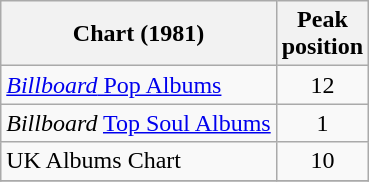<table class="wikitable">
<tr>
<th>Chart (1981)</th>
<th>Peak<br>position</th>
</tr>
<tr>
<td><a href='#'><em>Billboard</em> Pop Albums</a></td>
<td align=center>12</td>
</tr>
<tr>
<td><em>Billboard</em> <a href='#'>Top Soul Albums</a></td>
<td align=center>1</td>
</tr>
<tr>
<td>UK Albums Chart</td>
<td align=center>10</td>
</tr>
<tr>
</tr>
</table>
